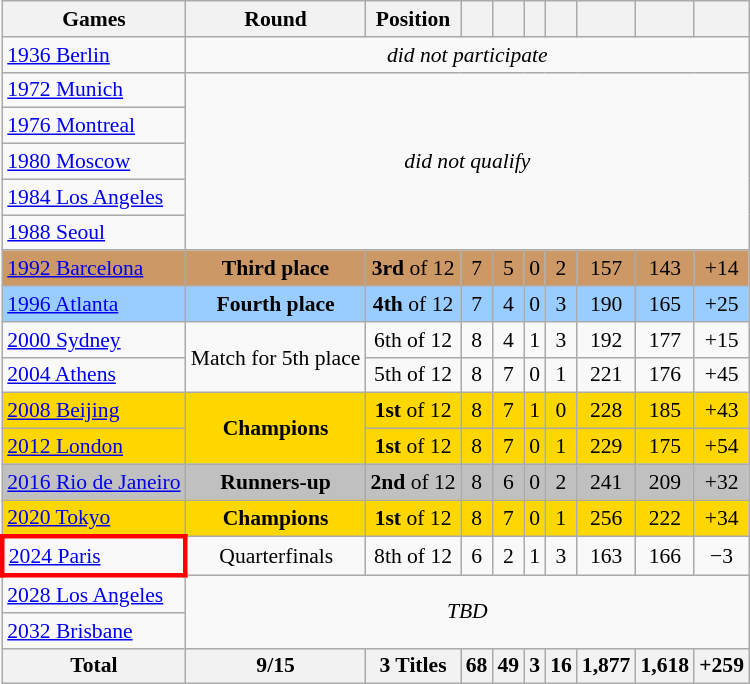<table class="wikitable" style="text-align:center; font-size:90%;">
<tr>
<th>Games</th>
<th>Round</th>
<th>Position</th>
<th></th>
<th></th>
<th></th>
<th></th>
<th></th>
<th></th>
<th></th>
</tr>
<tr>
<td align=left> <a href='#'>1936 Berlin</a></td>
<td colspan=9><em>did not participate</em></td>
</tr>
<tr>
<td align=left> <a href='#'>1972 Munich</a></td>
<td rowspan=5 colspan=9><em>did not qualify</em></td>
</tr>
<tr>
<td align=left> <a href='#'>1976 Montreal</a></td>
</tr>
<tr>
<td align=left> <a href='#'>1980 Moscow</a></td>
</tr>
<tr>
<td align=left> <a href='#'>1984 Los Angeles</a></td>
</tr>
<tr>
<td align=left> <a href='#'>1988 Seoul</a></td>
</tr>
<tr style="background:#cc9966;">
<td align=left> <a href='#'>1992 Barcelona</a></td>
<td><strong>Third place</strong></td>
<td><strong>3rd</strong> of 12</td>
<td>7</td>
<td>5</td>
<td>0</td>
<td>2</td>
<td>157</td>
<td>143</td>
<td>+14</td>
</tr>
<tr style="background:#9acdff;">
<td align=left> <a href='#'>1996 Atlanta</a></td>
<td><strong>Fourth place</strong></td>
<td><strong>4th</strong> of 12</td>
<td>7</td>
<td>4</td>
<td>0</td>
<td>3</td>
<td>190</td>
<td>165</td>
<td>+25</td>
</tr>
<tr>
<td align=left> <a href='#'>2000 Sydney</a></td>
<td rowspan=2>Match for 5th place</td>
<td>6th of 12</td>
<td>8</td>
<td>4</td>
<td>1</td>
<td>3</td>
<td>192</td>
<td>177</td>
<td>+15</td>
</tr>
<tr>
<td align=left> <a href='#'>2004 Athens</a></td>
<td>5th of 12</td>
<td>8</td>
<td>7</td>
<td>0</td>
<td>1</td>
<td>221</td>
<td>176</td>
<td>+45</td>
</tr>
<tr style="background:gold;">
<td align=left> <a href='#'>2008 Beijing</a></td>
<td rowspan=2><strong>Champions</strong></td>
<td><strong>1st</strong> of 12</td>
<td>8</td>
<td>7</td>
<td>1</td>
<td>0</td>
<td>228</td>
<td>185</td>
<td>+43</td>
</tr>
<tr style="background:gold;">
<td align=left> <a href='#'>2012 London</a></td>
<td><strong>1st</strong> of 12</td>
<td>8</td>
<td>7</td>
<td>0</td>
<td>1</td>
<td>229</td>
<td>175</td>
<td>+54</td>
</tr>
<tr bgcolor=silver>
<td align=left> <a href='#'>2016 Rio de Janeiro</a></td>
<td><strong>Runners-up</strong></td>
<td><strong>2nd</strong> of 12</td>
<td>8</td>
<td>6</td>
<td>0</td>
<td>2</td>
<td>241</td>
<td>209</td>
<td>+32</td>
</tr>
<tr style="background:gold;">
<td align=left> <a href='#'>2020 Tokyo</a></td>
<td><strong>Champions</strong></td>
<td><strong>1st</strong> of 12</td>
<td>8</td>
<td>7</td>
<td>0</td>
<td>1</td>
<td>256</td>
<td>222</td>
<td>+34</td>
</tr>
<tr>
<td align=left style="border: 3px solid red"> <a href='#'>2024 Paris</a></td>
<td>Quarterfinals</td>
<td>8th of 12</td>
<td>6</td>
<td>2</td>
<td>1</td>
<td>3</td>
<td>163</td>
<td>166</td>
<td>−3</td>
</tr>
<tr>
<td align=left> <a href='#'>2028 Los Angeles</a></td>
<td colspan=9 rowspan=2><em>TBD</em></td>
</tr>
<tr>
<td align=left> <a href='#'>2032 Brisbane</a></td>
</tr>
<tr>
<th>Total</th>
<th>9/15</th>
<th>3 Titles</th>
<th>68</th>
<th>49</th>
<th>3</th>
<th>16</th>
<th>1,877</th>
<th>1,618</th>
<th>+259</th>
</tr>
</table>
